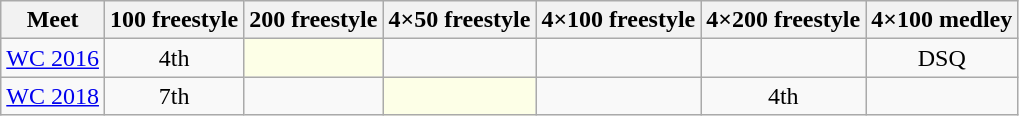<table class="sortable wikitable">
<tr>
<th>Meet</th>
<th class="unsortable">100 freestyle</th>
<th class="unsortable">200 freestyle</th>
<th class="unsortable">4×50 freestyle</th>
<th class="unsortable">4×100 freestyle</th>
<th class="unsortable">4×200 freestyle</th>
<th class="unsortable">4×100 medley</th>
</tr>
<tr>
<td><a href='#'>WC 2016</a></td>
<td align="center">4th</td>
<td style="background:#fdffe7"></td>
<td align="center"></td>
<td align="center"></td>
<td align="center"></td>
<td align="center">DSQ</td>
</tr>
<tr>
<td><a href='#'>WC 2018</a></td>
<td align="center">7th</td>
<td align="center"></td>
<td style="background:#fdffe7"></td>
<td align="center"></td>
<td align="center">4th</td>
<td align="center"></td>
</tr>
</table>
